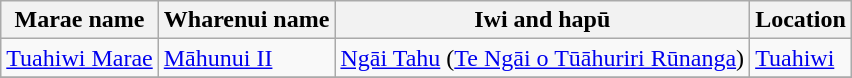<table class="wikitable sortable">
<tr>
<th>Marae name</th>
<th>Wharenui name</th>
<th>Iwi and hapū</th>
<th>Location</th>
</tr>
<tr>
<td><a href='#'>Tuahiwi Marae</a></td>
<td><a href='#'>Māhunui II</a></td>
<td><a href='#'>Ngāi Tahu</a> (<a href='#'>Te Ngāi o Tūāhuriri Rūnanga</a>)</td>
<td><a href='#'>Tuahiwi</a></td>
</tr>
<tr>
</tr>
</table>
